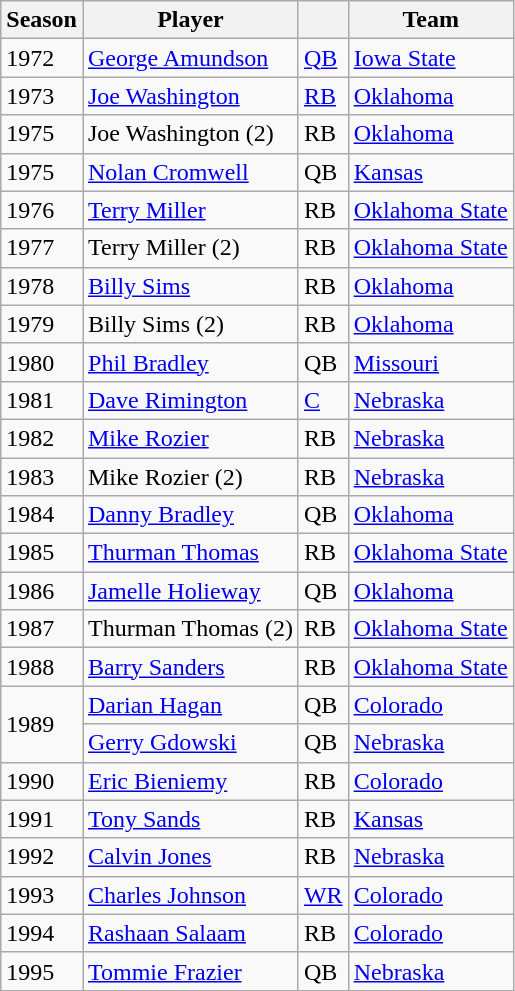<table class="wikitable sortable">
<tr>
<th>Season</th>
<th>Player</th>
<th></th>
<th>Team</th>
</tr>
<tr>
<td>1972</td>
<td><a href='#'>George Amundson</a></td>
<td><a href='#'>QB</a></td>
<td><a href='#'>Iowa State</a></td>
</tr>
<tr>
<td>1973</td>
<td><a href='#'>Joe Washington</a></td>
<td><a href='#'>RB</a></td>
<td><a href='#'>Oklahoma</a></td>
</tr>
<tr>
<td>1975</td>
<td>Joe Washington (2)</td>
<td>RB</td>
<td><a href='#'>Oklahoma</a></td>
</tr>
<tr>
<td>1975</td>
<td><a href='#'>Nolan Cromwell</a></td>
<td>QB</td>
<td><a href='#'>Kansas</a></td>
</tr>
<tr>
<td>1976</td>
<td><a href='#'>Terry Miller</a></td>
<td>RB</td>
<td><a href='#'>Oklahoma State</a></td>
</tr>
<tr>
<td>1977</td>
<td>Terry Miller (2)</td>
<td>RB</td>
<td><a href='#'>Oklahoma State</a></td>
</tr>
<tr>
<td>1978</td>
<td><a href='#'>Billy Sims</a></td>
<td>RB</td>
<td><a href='#'>Oklahoma</a></td>
</tr>
<tr>
<td>1979</td>
<td>Billy Sims (2)</td>
<td>RB</td>
<td><a href='#'>Oklahoma</a></td>
</tr>
<tr>
<td>1980</td>
<td><a href='#'>Phil Bradley</a></td>
<td>QB</td>
<td><a href='#'>Missouri</a></td>
</tr>
<tr>
<td>1981</td>
<td><a href='#'>Dave Rimington</a></td>
<td><a href='#'>C</a></td>
<td><a href='#'>Nebraska</a></td>
</tr>
<tr>
<td>1982</td>
<td><a href='#'>Mike Rozier</a></td>
<td>RB</td>
<td><a href='#'>Nebraska</a></td>
</tr>
<tr>
<td>1983</td>
<td>Mike Rozier (2)</td>
<td>RB</td>
<td><a href='#'>Nebraska</a></td>
</tr>
<tr>
<td>1984</td>
<td><a href='#'>Danny Bradley</a></td>
<td>QB</td>
<td><a href='#'>Oklahoma</a></td>
</tr>
<tr>
<td>1985</td>
<td><a href='#'>Thurman Thomas</a></td>
<td>RB</td>
<td><a href='#'>Oklahoma State</a></td>
</tr>
<tr>
<td>1986</td>
<td><a href='#'>Jamelle Holieway</a></td>
<td>QB</td>
<td><a href='#'>Oklahoma</a></td>
</tr>
<tr>
<td>1987</td>
<td>Thurman Thomas (2)</td>
<td>RB</td>
<td><a href='#'>Oklahoma State</a></td>
</tr>
<tr>
<td>1988</td>
<td><a href='#'>Barry Sanders</a></td>
<td>RB</td>
<td><a href='#'>Oklahoma State</a></td>
</tr>
<tr>
<td rowspan="2">1989</td>
<td><a href='#'>Darian Hagan</a></td>
<td>QB</td>
<td><a href='#'>Colorado</a></td>
</tr>
<tr>
<td><a href='#'>Gerry Gdowski</a></td>
<td>QB</td>
<td><a href='#'>Nebraska</a></td>
</tr>
<tr>
<td>1990</td>
<td><a href='#'>Eric Bieniemy</a></td>
<td>RB</td>
<td><a href='#'>Colorado</a></td>
</tr>
<tr>
<td>1991</td>
<td><a href='#'>Tony Sands</a></td>
<td>RB</td>
<td><a href='#'>Kansas</a></td>
</tr>
<tr>
<td>1992</td>
<td><a href='#'>Calvin Jones</a></td>
<td>RB</td>
<td><a href='#'>Nebraska</a></td>
</tr>
<tr>
<td>1993</td>
<td><a href='#'>Charles Johnson</a></td>
<td><a href='#'>WR</a></td>
<td><a href='#'>Colorado</a></td>
</tr>
<tr>
<td>1994</td>
<td><a href='#'>Rashaan Salaam</a></td>
<td>RB</td>
<td><a href='#'>Colorado</a></td>
</tr>
<tr>
<td>1995</td>
<td><a href='#'>Tommie Frazier</a></td>
<td>QB</td>
<td><a href='#'>Nebraska</a></td>
</tr>
</table>
